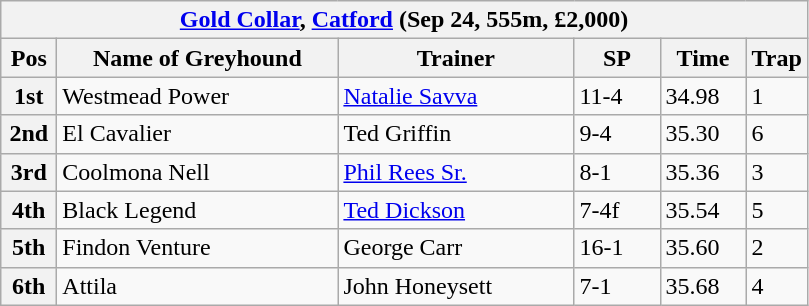<table class="wikitable">
<tr>
<th colspan="6"><a href='#'>Gold Collar</a>, <a href='#'>Catford</a> (Sep 24, 555m, £2,000)</th>
</tr>
<tr>
<th width=30>Pos</th>
<th width=180>Name of Greyhound</th>
<th width=150>Trainer</th>
<th width=50>SP</th>
<th width=50>Time</th>
<th width=30>Trap</th>
</tr>
<tr>
<th>1st</th>
<td>Westmead Power</td>
<td><a href='#'>Natalie Savva</a></td>
<td>11-4</td>
<td>34.98</td>
<td>1</td>
</tr>
<tr>
<th>2nd</th>
<td>El Cavalier</td>
<td>Ted Griffin</td>
<td>9-4</td>
<td>35.30</td>
<td>6</td>
</tr>
<tr>
<th>3rd</th>
<td>Coolmona Nell</td>
<td><a href='#'>Phil Rees Sr.</a></td>
<td>8-1</td>
<td>35.36</td>
<td>3</td>
</tr>
<tr>
<th>4th</th>
<td>Black Legend</td>
<td><a href='#'>Ted Dickson</a></td>
<td>7-4f</td>
<td>35.54</td>
<td>5</td>
</tr>
<tr>
<th>5th</th>
<td>Findon Venture</td>
<td>George Carr</td>
<td>16-1</td>
<td>35.60</td>
<td>2</td>
</tr>
<tr>
<th>6th</th>
<td>Attila</td>
<td>John Honeysett</td>
<td>7-1</td>
<td>35.68</td>
<td>4</td>
</tr>
</table>
